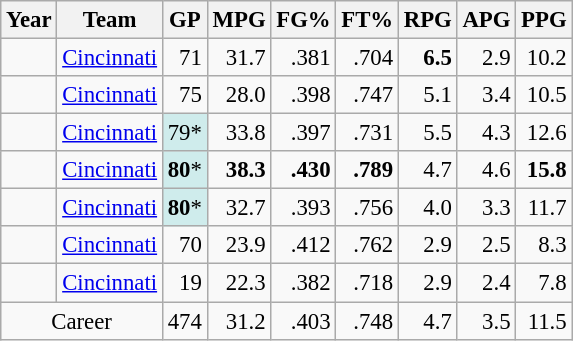<table class="wikitable sortable" style="font-size:95%; text-align:right;">
<tr>
<th>Year</th>
<th>Team</th>
<th>GP</th>
<th>MPG</th>
<th>FG%</th>
<th>FT%</th>
<th>RPG</th>
<th>APG</th>
<th>PPG</th>
</tr>
<tr>
<td style="text-align:left;"></td>
<td style="text-align:left;"><a href='#'>Cincinnati</a></td>
<td>71</td>
<td>31.7</td>
<td>.381</td>
<td>.704</td>
<td><strong>6.5</strong></td>
<td>2.9</td>
<td>10.2</td>
</tr>
<tr>
<td style="text-align:left;"></td>
<td style="text-align:left;"><a href='#'>Cincinnati</a></td>
<td>75</td>
<td>28.0</td>
<td>.398</td>
<td>.747</td>
<td>5.1</td>
<td>3.4</td>
<td>10.5</td>
</tr>
<tr>
<td style="text-align:left;"></td>
<td style="text-align:left;"><a href='#'>Cincinnati</a></td>
<td style="background:#CFECEC;">79*</td>
<td>33.8</td>
<td>.397</td>
<td>.731</td>
<td>5.5</td>
<td>4.3</td>
<td>12.6</td>
</tr>
<tr>
<td style="text-align:left;"></td>
<td style="text-align:left;"><a href='#'>Cincinnati</a></td>
<td style="background:#CFECEC;"><strong>80</strong>*</td>
<td><strong>38.3</strong></td>
<td><strong>.430</strong></td>
<td><strong>.789</strong></td>
<td>4.7</td>
<td>4.6</td>
<td><strong>15.8</strong></td>
</tr>
<tr>
<td style="text-align:left;"></td>
<td style="text-align:left;"><a href='#'>Cincinnati</a></td>
<td style="background:#CFECEC;"><strong>80</strong>*</td>
<td>32.7</td>
<td>.393</td>
<td>.756</td>
<td>4.0</td>
<td>3.3</td>
<td>11.7</td>
</tr>
<tr>
<td style="text-align:left;"></td>
<td style="text-align:left;"><a href='#'>Cincinnati</a></td>
<td>70</td>
<td>23.9</td>
<td>.412</td>
<td>.762</td>
<td>2.9</td>
<td>2.5</td>
<td>8.3</td>
</tr>
<tr>
<td style="text-align:left;"></td>
<td style="text-align:left;"><a href='#'>Cincinnati</a></td>
<td>19</td>
<td>22.3</td>
<td>.382</td>
<td>.718</td>
<td>2.9</td>
<td>2.4</td>
<td>7.8</td>
</tr>
<tr class="sortbottom">
<td style="text-align:center;" colspan="2">Career</td>
<td>474</td>
<td>31.2</td>
<td>.403</td>
<td>.748</td>
<td>4.7</td>
<td>3.5</td>
<td>11.5</td>
</tr>
</table>
